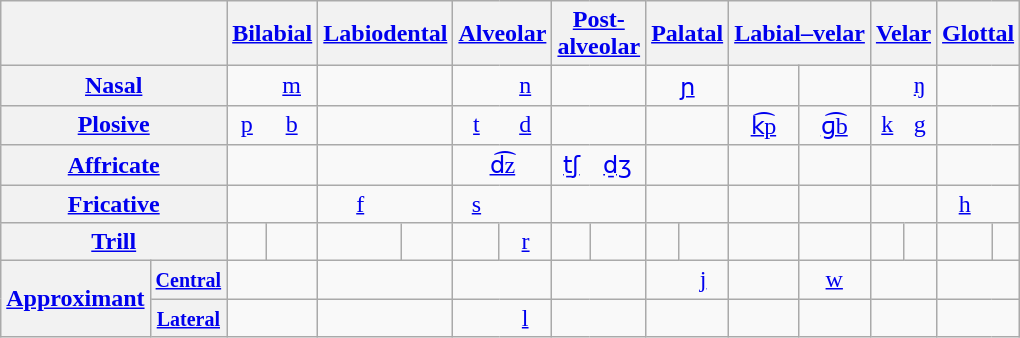<table class="wikitable" style="text-align: center">
<tr>
<th colspan="2"></th>
<th colspan="2"><a href='#'>Bilabial</a></th>
<th colspan="2"><a href='#'>Labiodental</a></th>
<th colspan="2"><a href='#'>Alveolar</a></th>
<th colspan="2"><a href='#'>Post-</a><br><a href='#'>alveolar</a></th>
<th colspan="2"><a href='#'>Palatal</a></th>
<th colspan="2"><a href='#'>Labial–velar</a></th>
<th colspan="2"><a href='#'>Velar</a></th>
<th colspan="2"><a href='#'>Glottal</a></th>
</tr>
<tr>
<th colspan="2"><a href='#'>Nasal</a></th>
<td style="border-right: 0;"></td>
<td style="border-left: 0;"><a href='#'>m</a></td>
<td colspan="2"></td>
<td style="border-right: 0;"></td>
<td style="border-left: 0;"><a href='#'>n</a></td>
<td colspan="2"></td>
<td colspan="2"><a href='#'>ɲ</a></td>
<td></td>
<td></td>
<td style="border-right: 0;"></td>
<td style="border-left: 0;"><a href='#'>ŋ</a></td>
<td colspan="2"></td>
</tr>
<tr>
<th colspan="2"><a href='#'>Plosive</a></th>
<td style="border-right: 0;"><a href='#'>p</a></td>
<td style="border-left: 0;"><a href='#'>b</a></td>
<td colspan="2"></td>
<td style="border-right: 0;"><a href='#'>t</a></td>
<td style="border-left: 0;"><a href='#'>d</a></td>
<td style="border-right: 0;"></td>
<td style="border-left: 0;"></td>
<td colspan="2"></td>
<td><a href='#'>k͡p</a></td>
<td><a href='#'>ɡ͡b</a></td>
<td style="border-right: 0;"><a href='#'>k</a></td>
<td style="border-left: 0;"><a href='#'>g</a></td>
<td style="border-right: 0;"></td>
<td style="border-left: 0;"></td>
</tr>
<tr>
<th colspan="2"><a href='#'>Affricate</a></th>
<td style="border-right: 0;"></td>
<td style="border-left: 0;"></td>
<td colspan="2"></td>
<td colspan="2"><a href='#'>d͡z</a></td>
<td style="border-right: 0;"><a href='#'>t̠ʃ</a></td>
<td style="border-left: 0;"><a href='#'>d̠ʒ</a></td>
<td colspan="2"></td>
<td></td>
<td></td>
<td style="border-right: 0;"></td>
<td style="border-left: 0;"></td>
<td colspan="2"></td>
</tr>
<tr>
<th colspan="2"><a href='#'>Fricative</a></th>
<td colspan="2"></td>
<td style="border-right: 0;"><a href='#'>f</a></td>
<td style="border-left: 0;"></td>
<td style="border-right: 0;"><a href='#'>s</a></td>
<td style="border-left: 0;"></td>
<td style="border-right: 0;"></td>
<td style="border-left: 0;"></td>
<td colspan="2"></td>
<td></td>
<td></td>
<td style="border-right: 0;"></td>
<td style="border-left: 0;"></td>
<td style="border-right: 0;"><a href='#'>h</a></td>
<td style="border-left: 0;"></td>
</tr>
<tr>
<th colspan="2"><a href='#'>Trill</a></th>
<td></td>
<td></td>
<td></td>
<td></td>
<td></td>
<td><a href='#'>r</a></td>
<td></td>
<td></td>
<td></td>
<td></td>
<td></td>
<td></td>
<td></td>
<td></td>
<td></td>
<td></td>
</tr>
<tr>
<th rowspan="2"><a href='#'>Approximant</a></th>
<th><small><a href='#'>Central</a></small></th>
<td colspan="2"></td>
<td colspan="2"></td>
<td colspan="2"></td>
<td style="border-right: 0;"></td>
<td style="border-left: 0;"></td>
<td style="border-right: 0;"></td>
<td style="border-left: 0;"><a href='#'>j</a></td>
<td></td>
<td><a href='#'>w</a></td>
<td style="border-right: 0;"></td>
<td style="border-left: 0;"></td>
<td colspan="2"></td>
</tr>
<tr>
<th><small><a href='#'>Lateral</a></small></th>
<td colspan="2"></td>
<td colspan="2"></td>
<td style="border-right: 0;"></td>
<td style="border-left: 0;"><a href='#'>l</a></td>
<td colspan="2"></td>
<td colspan="2"></td>
<td></td>
<td></td>
<td colspan="2"></td>
<td colspan="2"></td>
</tr>
</table>
